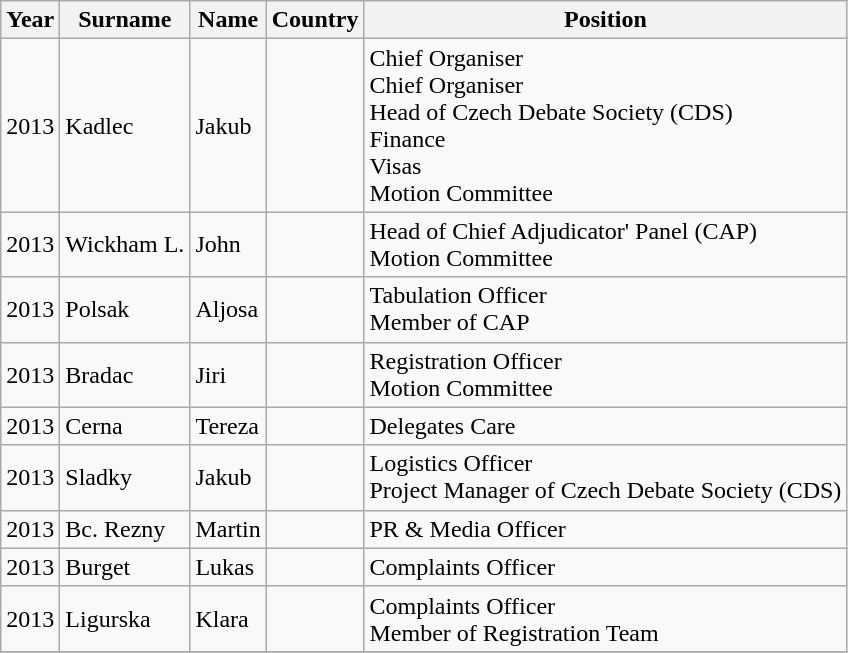<table class="wikitable sortable">
<tr>
<th>Year</th>
<th>Surname</th>
<th>Name</th>
<th>Country</th>
<th>Position</th>
</tr>
<tr>
<td>2013</td>
<td>Kadlec</td>
<td>Jakub</td>
<td></td>
<td>Chief Organiser<br>Chief Organiser<br>Head of Czech Debate Society (CDS)<br>Finance<br>Visas<br>Motion Committee</td>
</tr>
<tr>
<td>2013</td>
<td>Wickham L.</td>
<td>John</td>
<td></td>
<td>Head of Chief Adjudicator' Panel (CAP)<br>Motion Committee</td>
</tr>
<tr>
<td>2013</td>
<td>Polsak</td>
<td>Aljosa</td>
<td></td>
<td>Tabulation Officer<br>Member of CAP</td>
</tr>
<tr>
<td>2013</td>
<td>Bradac</td>
<td>Jiri</td>
<td></td>
<td>Registration Officer<br>Motion Committee</td>
</tr>
<tr>
<td>2013</td>
<td>Cerna</td>
<td>Tereza</td>
<td></td>
<td>Delegates Care</td>
</tr>
<tr>
<td>2013</td>
<td>Sladky</td>
<td>Jakub</td>
<td></td>
<td>Logistics Officer<br>Project Manager of Czech Debate Society (CDS)</td>
</tr>
<tr>
<td>2013</td>
<td>Bc. Rezny</td>
<td>Martin</td>
<td></td>
<td>PR & Media Officer</td>
</tr>
<tr>
<td>2013</td>
<td>Burget</td>
<td>Lukas</td>
<td></td>
<td>Complaints Officer</td>
</tr>
<tr>
<td>2013</td>
<td>Ligurska</td>
<td>Klara</td>
<td></td>
<td>Complaints Officer<br>Member of Registration Team</td>
</tr>
<tr>
</tr>
</table>
